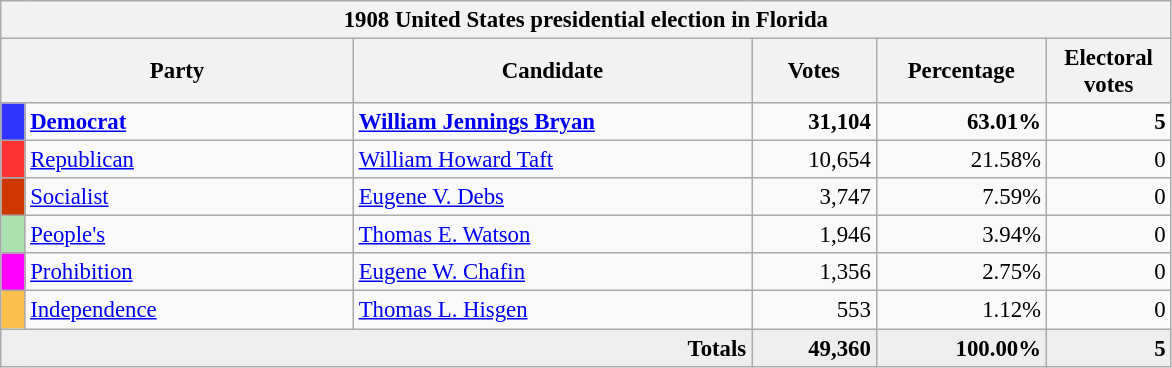<table class="wikitable" style="font-size: 95%;">
<tr>
<th colspan="6">1908 United States presidential election in Florida</th>
</tr>
<tr>
<th colspan="2" style="width: 15em">Party</th>
<th style="width: 17em">Candidate</th>
<th style="width: 5em">Votes</th>
<th style="width: 7em">Percentage</th>
<th style="width: 5em">Electoral votes</th>
</tr>
<tr>
<th style="background-color:#3333FF; width: 3px"></th>
<td style="width: 130px"><a href='#'><strong>Democrat</strong></a></td>
<td><strong><a href='#'>William Jennings Bryan</a></strong></td>
<td align="right"><strong>31,104</strong></td>
<td align="right"><strong>63.01%</strong></td>
<td align="right"><strong>5</strong></td>
</tr>
<tr>
<th style="background-color:#FF3333; width: 3px"></th>
<td style="width: 130px"><a href='#'>Republican</a></td>
<td><a href='#'>William Howard Taft</a></td>
<td align="right">10,654</td>
<td align="right">21.58%</td>
<td align="right">0</td>
</tr>
<tr>
<th style="background-color:#CD3700; width: 3px"></th>
<td style="width: 130px"><a href='#'>Socialist</a></td>
<td><a href='#'>Eugene V. Debs</a></td>
<td align="right">3,747</td>
<td align="right">7.59%</td>
<td align="right">0</td>
</tr>
<tr>
<th style="background-color:#ACE1AF; width: 3px"></th>
<td style="width: 130px"><a href='#'>People's</a></td>
<td><a href='#'>Thomas E. Watson</a></td>
<td align="right">1,946</td>
<td align="right">3.94%</td>
<td align="right">0</td>
</tr>
<tr>
<th style="background-color:#FF00FF; width: 3px"></th>
<td style="width: 130px"><a href='#'>Prohibition</a></td>
<td><a href='#'>Eugene W. Chafin</a></td>
<td align="right">1,356</td>
<td align="right">2.75%</td>
<td align="right">0</td>
</tr>
<tr>
<th style="background-color:#FFC14E; width: 3px"></th>
<td style="width: 130px"><a href='#'>Independence</a></td>
<td><a href='#'>Thomas L. Hisgen</a></td>
<td align="right">553</td>
<td align="right">1.12%</td>
<td align="right">0</td>
</tr>
<tr bgcolor="#EEEEEE">
<td colspan="3" align="right"><strong>Totals</strong></td>
<td align="right"><strong>49,360</strong></td>
<td align="right"><strong>100.00%</strong></td>
<td align="right"><strong>5</strong></td>
</tr>
</table>
